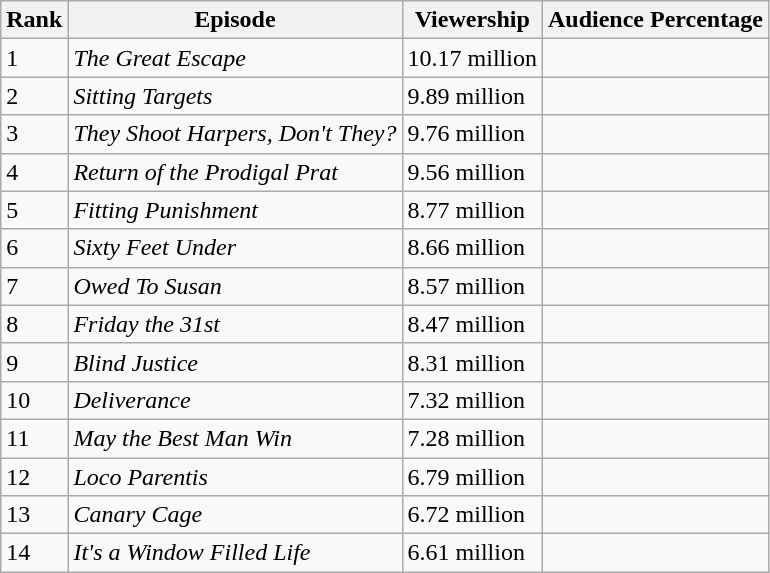<table class="wikitable">
<tr>
<th>Rank</th>
<th>Episode</th>
<th>Viewership</th>
<th>Audience Percentage</th>
</tr>
<tr>
<td>1</td>
<td><em>The Great Escape</em></td>
<td>10.17 million</td>
<td></td>
</tr>
<tr>
<td>2</td>
<td><em>Sitting Targets</em></td>
<td>9.89 million</td>
<td></td>
</tr>
<tr>
<td>3</td>
<td><em>They Shoot Harpers, Don't They?</em></td>
<td>9.76 million</td>
<td></td>
</tr>
<tr>
<td>4</td>
<td><em>Return of the Prodigal Prat</em></td>
<td>9.56 million</td>
<td></td>
</tr>
<tr>
<td>5</td>
<td><em>Fitting Punishment</em></td>
<td>8.77 million</td>
<td></td>
</tr>
<tr>
<td>6</td>
<td><em>Sixty Feet Under</em></td>
<td>8.66 million</td>
<td></td>
</tr>
<tr>
<td>7</td>
<td><em>Owed To Susan</em></td>
<td>8.57 million</td>
<td></td>
</tr>
<tr>
<td>8</td>
<td><em>Friday the 31st</em></td>
<td>8.47 million</td>
<td></td>
</tr>
<tr>
<td>9</td>
<td><em>Blind Justice</em></td>
<td>8.31 million</td>
<td></td>
</tr>
<tr>
<td>10</td>
<td><em>Deliverance</em></td>
<td>7.32 million</td>
<td></td>
</tr>
<tr>
<td>11</td>
<td><em>May the Best Man Win</em></td>
<td>7.28 million</td>
<td></td>
</tr>
<tr>
<td>12</td>
<td><em>Loco Parentis</em></td>
<td>6.79 million</td>
<td></td>
</tr>
<tr>
<td>13</td>
<td><em>Canary Cage</em></td>
<td>6.72 million</td>
<td></td>
</tr>
<tr>
<td>14</td>
<td><em>It's a Window Filled Life</em></td>
<td>6.61 million</td>
<td></td>
</tr>
</table>
